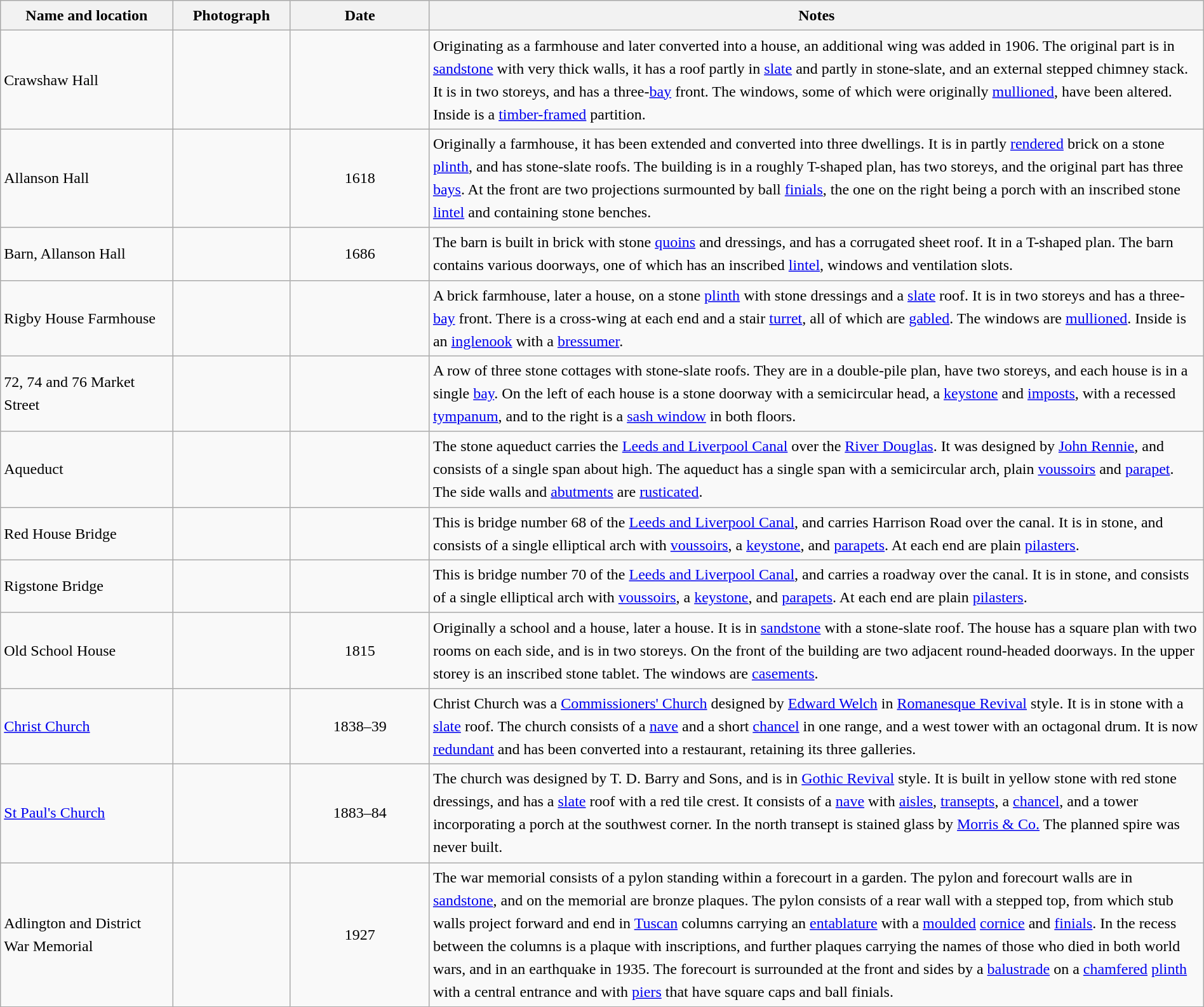<table class="wikitable sortable plainrowheaders" style="width:100%;border:0px;text-align:left;line-height:150%;">
<tr>
<th scope="col" style="width:150px">Name and location</th>
<th scope="col" style="width:100px" class="unsortable">Photograph</th>
<th scope="col" style="width:120px">Date</th>
<th scope="col" style="width:700px" class="unsortable">Notes</th>
</tr>
<tr>
<td>Crawshaw Hall<br><small></small></td>
<td></td>
<td align="center"></td>
<td>Originating as a farmhouse and later converted into a house, an additional wing was added in 1906. The original part is in <a href='#'>sandstone</a> with very thick walls, it has a roof partly in <a href='#'>slate</a> and partly in stone-slate, and an external stepped chimney stack. It is in two storeys, and has a three-<a href='#'>bay</a> front. The windows, some of which were originally <a href='#'>mullioned</a>, have been altered. Inside is a <a href='#'>timber-framed</a> partition.</td>
</tr>
<tr>
<td>Allanson Hall<br><small></small></td>
<td></td>
<td align="center">1618</td>
<td>Originally a farmhouse, it has been extended and converted into three dwellings. It is in partly <a href='#'>rendered</a> brick on a stone <a href='#'>plinth</a>, and has stone-slate roofs. The building is in a roughly T-shaped plan, has two storeys, and the original part has three <a href='#'>bays</a>. At the front are two projections surmounted by ball <a href='#'>finials</a>, the one on the right being a porch with an inscribed stone <a href='#'>lintel</a> and containing stone benches.</td>
</tr>
<tr>
<td>Barn, Allanson Hall<br><small></small></td>
<td></td>
<td align="center">1686</td>
<td>The barn is built in brick with stone <a href='#'>quoins</a> and dressings, and has a corrugated sheet roof. It in a T-shaped plan. The barn contains various doorways, one of which has an inscribed <a href='#'>lintel</a>, windows and ventilation slots.</td>
</tr>
<tr>
<td>Rigby House Farmhouse<br><small></small></td>
<td></td>
<td align="center"></td>
<td>A brick farmhouse, later a house, on a stone <a href='#'>plinth</a> with stone dressings and a <a href='#'>slate</a> roof. It is in two storeys and has a three-<a href='#'>bay</a> front. There is a cross-wing at each end and a stair <a href='#'>turret</a>, all of which are <a href='#'>gabled</a>. The windows are <a href='#'>mullioned</a>. Inside is an <a href='#'>inglenook</a> with a <a href='#'>bressumer</a>.</td>
</tr>
<tr>
<td>72, 74 and 76 Market Street<br><small></small></td>
<td></td>
<td align="center"></td>
<td>A row of three stone cottages with stone-slate roofs. They are in a double-pile plan, have two storeys, and each house is in a single <a href='#'>bay</a>. On the left of each house is a stone doorway with a semicircular head, a <a href='#'>keystone</a> and <a href='#'>imposts</a>, with a recessed <a href='#'>tympanum</a>, and to the right is a <a href='#'>sash window</a> in both floors.</td>
</tr>
<tr>
<td>Aqueduct<br><small></small></td>
<td></td>
<td align="center"></td>
<td>The stone aqueduct carries the <a href='#'>Leeds and Liverpool Canal</a> over the <a href='#'>River Douglas</a>. It was designed by <a href='#'>John Rennie</a>, and consists of a single span about  high. The aqueduct has a single span with a semicircular arch, plain <a href='#'>voussoirs</a> and <a href='#'>parapet</a>. The side walls and <a href='#'>abutments</a> are <a href='#'>rusticated</a>.</td>
</tr>
<tr>
<td>Red House Bridge<br><small></small></td>
<td></td>
<td align="center"></td>
<td>This is bridge number 68 of the <a href='#'>Leeds and Liverpool Canal</a>, and carries Harrison Road over the canal. It is in stone, and consists of a single elliptical arch with <a href='#'>voussoirs</a>, a <a href='#'>keystone</a>, and <a href='#'>parapets</a>. At each end are plain <a href='#'>pilasters</a>.</td>
</tr>
<tr>
<td>Rigstone Bridge<br><small></small></td>
<td></td>
<td align="center"></td>
<td>This is bridge number 70 of the <a href='#'>Leeds and Liverpool Canal</a>, and carries a roadway over the canal. It is in stone, and consists of a single elliptical arch with <a href='#'>voussoirs</a>, a <a href='#'>keystone</a>, and <a href='#'>parapets</a>. At each end are plain <a href='#'>pilasters</a>.</td>
</tr>
<tr>
<td>Old School House<br><small></small></td>
<td></td>
<td align="center">1815</td>
<td>Originally a school and a house, later a house. It is in <a href='#'>sandstone</a> with a stone-slate roof. The house has a square plan with two rooms on each side, and is in two storeys. On the front of the building are two adjacent round-headed doorways. In the upper storey is an inscribed stone tablet. The windows are <a href='#'>casements</a>.</td>
</tr>
<tr>
<td><a href='#'>Christ Church</a><br><small></small></td>
<td></td>
<td align="center">1838–39</td>
<td>Christ Church was a <a href='#'>Commissioners' Church</a> designed by <a href='#'>Edward Welch</a> in <a href='#'>Romanesque Revival</a> style. It is in stone with a <a href='#'>slate</a> roof. The church consists of a <a href='#'>nave</a> and a short <a href='#'>chancel</a> in one range, and a west tower with an octagonal drum. It is now <a href='#'>redundant</a> and has been converted into a restaurant, retaining its three galleries.</td>
</tr>
<tr>
<td><a href='#'>St Paul's Church</a><br><small></small></td>
<td></td>
<td align="center">1883–84</td>
<td>The church was designed by T. D. Barry and Sons, and is in <a href='#'>Gothic Revival</a> style. It is built in yellow stone with red stone dressings, and has a <a href='#'>slate</a> roof with a red tile crest. It consists of a <a href='#'>nave</a> with <a href='#'>aisles</a>, <a href='#'>transepts</a>, a <a href='#'>chancel</a>, and a tower incorporating a porch at the southwest corner. In the north transept is stained glass by <a href='#'>Morris & Co.</a> The planned spire was never built.</td>
</tr>
<tr>
<td>Adlington and District War Memorial<br><small></small></td>
<td></td>
<td align="center">1927</td>
<td>The war memorial consists of a pylon standing within a forecourt in a garden. The pylon and forecourt walls are in <a href='#'>sandstone</a>, and on the memorial are bronze plaques. The pylon consists of a rear wall with a stepped top, from which stub walls project forward and end in <a href='#'>Tuscan</a> columns carrying an <a href='#'>entablature</a> with a <a href='#'>moulded</a> <a href='#'>cornice</a> and <a href='#'>finials</a>. In the recess between the columns is a plaque with inscriptions, and further plaques carrying the names of those who died in both world wars, and in an earthquake in 1935. The forecourt is surrounded at the front and sides by a <a href='#'>balustrade</a> on a <a href='#'>chamfered</a> <a href='#'>plinth</a> with a central entrance and with <a href='#'>piers</a> that have square caps and ball finials.</td>
</tr>
<tr>
</tr>
</table>
